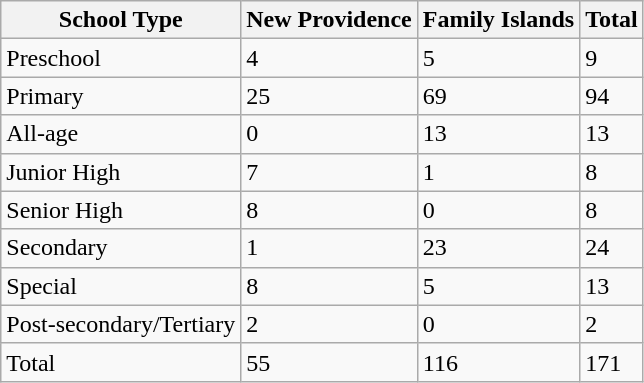<table class="wikitable">
<tr>
<th>School Type</th>
<th>New Providence</th>
<th>Family Islands</th>
<th>Total</th>
</tr>
<tr>
<td>Preschool</td>
<td>4</td>
<td>5</td>
<td>9</td>
</tr>
<tr>
<td>Primary</td>
<td>25</td>
<td>69</td>
<td>94</td>
</tr>
<tr>
<td>All-age</td>
<td>0</td>
<td>13</td>
<td>13</td>
</tr>
<tr>
<td>Junior High</td>
<td>7</td>
<td>1</td>
<td>8</td>
</tr>
<tr>
<td>Senior High</td>
<td>8</td>
<td>0</td>
<td>8</td>
</tr>
<tr>
<td>Secondary</td>
<td>1</td>
<td>23</td>
<td>24</td>
</tr>
<tr>
<td>Special</td>
<td>8</td>
<td>5</td>
<td>13</td>
</tr>
<tr>
<td>Post-secondary/Tertiary</td>
<td>2</td>
<td>0</td>
<td>2</td>
</tr>
<tr>
<td>Total</td>
<td>55</td>
<td>116</td>
<td>171</td>
</tr>
</table>
